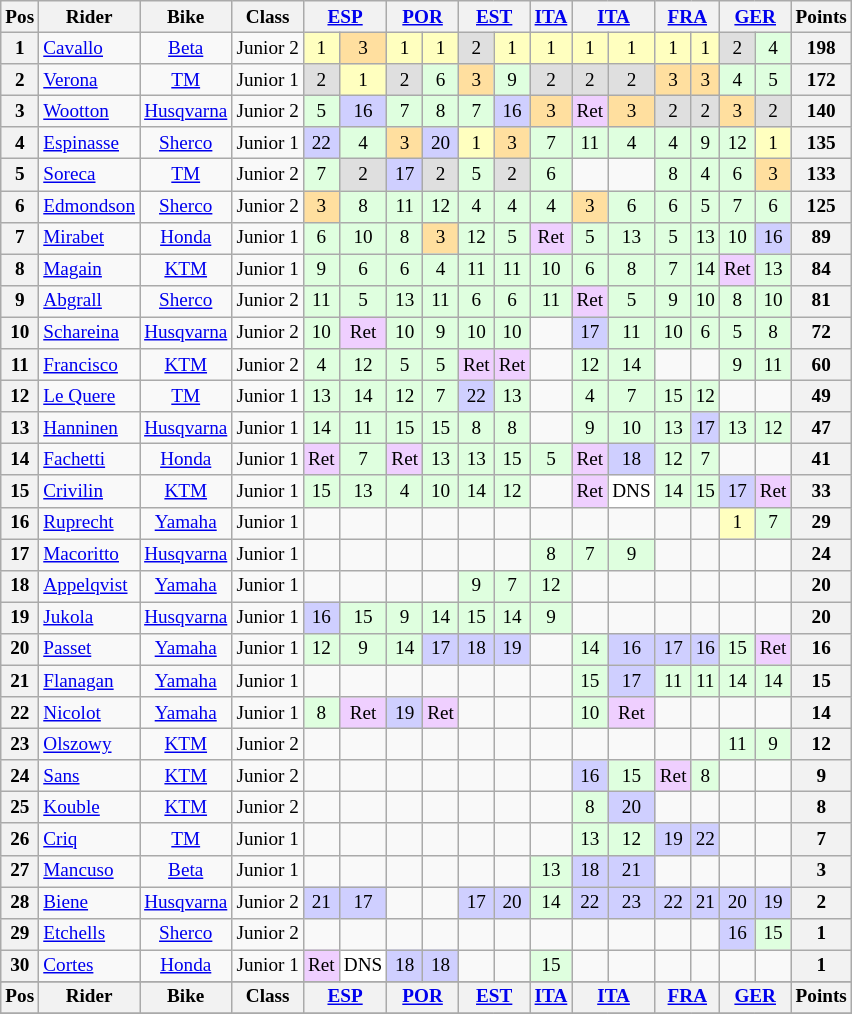<table class="wikitable" style="font-size: 80%; text-align:center">
<tr valign="top">
<th valign="middle">Pos</th>
<th valign="middle">Rider</th>
<th valign="middle">Bike</th>
<th valign="middle">Class</th>
<th colspan=2><a href='#'>ESP</a><br></th>
<th colspan=2><a href='#'>POR</a><br></th>
<th colspan=2><a href='#'>EST</a><br></th>
<th><a href='#'>ITA</a><br></th>
<th colspan=2><a href='#'>ITA</a><br></th>
<th colspan=2><a href='#'>FRA</a><br></th>
<th colspan=2><a href='#'>GER</a><br></th>
<th valign="middle">Points</th>
</tr>
<tr>
<th>1</th>
<td align=left> <a href='#'>Cavallo</a></td>
<td><a href='#'>Beta</a></td>
<td>Junior 2</td>
<td style="background:#ffffbf;">1</td>
<td style="background:#ffdf9f;">3</td>
<td style="background:#ffffbf;">1</td>
<td style="background:#ffffbf;">1</td>
<td style="background:#dfdfdf;">2</td>
<td style="background:#ffffbf;">1</td>
<td style="background:#ffffbf;">1</td>
<td style="background:#ffffbf;">1</td>
<td style="background:#ffffbf;">1</td>
<td style="background:#ffffbf;">1</td>
<td style="background:#ffffbf;">1</td>
<td style="background:#dfdfdf;">2</td>
<td style="background:#dfffdf;">4</td>
<th>198</th>
</tr>
<tr>
<th>2</th>
<td align=left> <a href='#'>Verona</a></td>
<td><a href='#'>TM</a></td>
<td>Junior 1</td>
<td style="background:#dfdfdf;">2</td>
<td style="background:#ffffbf;">1</td>
<td style="background:#dfdfdf;">2</td>
<td style="background:#dfffdf;">6</td>
<td style="background:#ffdf9f;">3</td>
<td style="background:#dfffdf;">9</td>
<td style="background:#dfdfdf;">2</td>
<td style="background:#dfdfdf;">2</td>
<td style="background:#dfdfdf;">2</td>
<td style="background:#ffdf9f;">3</td>
<td style="background:#ffdf9f;">3</td>
<td style="background:#dfffdf;">4</td>
<td style="background:#dfffdf;">5</td>
<th>172</th>
</tr>
<tr>
<th>3</th>
<td align=left> <a href='#'>Wootton</a></td>
<td><a href='#'>Husqvarna</a></td>
<td>Junior 2</td>
<td style="background:#dfffdf;">5</td>
<td style="background:#cfcfff;">16</td>
<td style="background:#dfffdf;">7</td>
<td style="background:#dfffdf;">8</td>
<td style="background:#dfffdf;">7</td>
<td style="background:#cfcfff;">16</td>
<td style="background:#ffdf9f;">3</td>
<td style="background:#efcfff;">Ret</td>
<td style="background:#ffdf9f;">3</td>
<td style="background:#dfdfdf;">2</td>
<td style="background:#dfdfdf;">2</td>
<td style="background:#ffdf9f;">3</td>
<td style="background:#dfdfdf;">2</td>
<th>140</th>
</tr>
<tr>
<th>4</th>
<td align=left> <a href='#'>Espinasse</a></td>
<td><a href='#'>Sherco</a></td>
<td>Junior 1</td>
<td style="background:#cfcfff;">22</td>
<td style="background:#dfffdf;">4</td>
<td style="background:#ffdf9f;">3</td>
<td style="background:#cfcfff;">20</td>
<td style="background:#ffffbf;">1</td>
<td style="background:#ffdf9f;">3</td>
<td style="background:#dfffdf;">7</td>
<td style="background:#dfffdf;">11</td>
<td style="background:#dfffdf;">4</td>
<td style="background:#dfffdf;">4</td>
<td style="background:#dfffdf;">9</td>
<td style="background:#dfffdf;">12</td>
<td style="background:#ffffbf;">1</td>
<th>135</th>
</tr>
<tr>
<th>5</th>
<td align=left> <a href='#'>Soreca</a></td>
<td><a href='#'>TM</a></td>
<td>Junior 2</td>
<td style="background:#dfffdf;">7</td>
<td style="background:#dfdfdf;">2</td>
<td style="background:#cfcfff;">17</td>
<td style="background:#dfdfdf;">2</td>
<td style="background:#dfffdf;">5</td>
<td style="background:#dfdfdf;">2</td>
<td style="background:#dfffdf;">6</td>
<td></td>
<td></td>
<td style="background:#dfffdf;">8</td>
<td style="background:#dfffdf;">4</td>
<td style="background:#dfffdf;">6</td>
<td style="background:#ffdf9f;">3</td>
<th>133</th>
</tr>
<tr>
<th>6</th>
<td align=left> <a href='#'>Edmondson</a></td>
<td><a href='#'>Sherco</a></td>
<td>Junior 2</td>
<td style="background:#ffdf9f;">3</td>
<td style="background:#dfffdf;">8</td>
<td style="background:#dfffdf;">11</td>
<td style="background:#dfffdf;">12</td>
<td style="background:#dfffdf;">4</td>
<td style="background:#dfffdf;">4</td>
<td style="background:#dfffdf;">4</td>
<td style="background:#ffdf9f;">3</td>
<td style="background:#dfffdf;">6</td>
<td style="background:#dfffdf;">6</td>
<td style="background:#dfffdf;">5</td>
<td style="background:#dfffdf;">7</td>
<td style="background:#dfffdf;">6</td>
<th>125</th>
</tr>
<tr>
<th>7</th>
<td align=left> <a href='#'>Mirabet</a></td>
<td><a href='#'>Honda</a></td>
<td>Junior 1</td>
<td style="background:#dfffdf;">6</td>
<td style="background:#dfffdf;">10</td>
<td style="background:#dfffdf;">8</td>
<td style="background:#ffdf9f;">3</td>
<td style="background:#dfffdf;">12</td>
<td style="background:#dfffdf;">5</td>
<td style="background:#efcfff;">Ret</td>
<td style="background:#dfffdf;">5</td>
<td style="background:#dfffdf;">13</td>
<td style="background:#dfffdf;">5</td>
<td style="background:#dfffdf;">13</td>
<td style="background:#dfffdf;">10</td>
<td style="background:#cfcfff;">16</td>
<th>89</th>
</tr>
<tr>
<th>8</th>
<td align=left> <a href='#'>Magain</a></td>
<td><a href='#'>KTM</a></td>
<td>Junior 1</td>
<td style="background:#dfffdf;">9</td>
<td style="background:#dfffdf;">6</td>
<td style="background:#dfffdf;">6</td>
<td style="background:#dfffdf;">4</td>
<td style="background:#dfffdf;">11</td>
<td style="background:#dfffdf;">11</td>
<td style="background:#dfffdf;">10</td>
<td style="background:#dfffdf;">6</td>
<td style="background:#dfffdf;">8</td>
<td style="background:#dfffdf;">7</td>
<td style="background:#dfffdf;">14</td>
<td style="background:#efcfff;">Ret</td>
<td style="background:#dfffdf;">13</td>
<th>84</th>
</tr>
<tr>
<th>9</th>
<td align=left> <a href='#'>Abgrall</a></td>
<td><a href='#'>Sherco</a></td>
<td>Junior 2</td>
<td style="background:#dfffdf;">11</td>
<td style="background:#dfffdf;">5</td>
<td style="background:#dfffdf;">13</td>
<td style="background:#dfffdf;">11</td>
<td style="background:#dfffdf;">6</td>
<td style="background:#dfffdf;">6</td>
<td style="background:#dfffdf;">11</td>
<td style="background:#efcfff;">Ret</td>
<td style="background:#dfffdf;">5</td>
<td style="background:#dfffdf;">9</td>
<td style="background:#dfffdf;">10</td>
<td style="background:#dfffdf;">8</td>
<td style="background:#dfffdf;">10</td>
<th>81</th>
</tr>
<tr>
<th>10</th>
<td align=left> <a href='#'>Schareina</a></td>
<td><a href='#'>Husqvarna</a></td>
<td>Junior 2</td>
<td style="background:#dfffdf;">10</td>
<td style="background:#efcfff;">Ret</td>
<td style="background:#dfffdf;">10</td>
<td style="background:#dfffdf;">9</td>
<td style="background:#dfffdf;">10</td>
<td style="background:#dfffdf;">10</td>
<td></td>
<td style="background:#cfcfff;">17</td>
<td style="background:#dfffdf;">11</td>
<td style="background:#dfffdf;">10</td>
<td style="background:#dfffdf;">6</td>
<td style="background:#dfffdf;">5</td>
<td style="background:#dfffdf;">8</td>
<th>72</th>
</tr>
<tr>
<th>11</th>
<td align=left> <a href='#'>Francisco</a></td>
<td><a href='#'>KTM</a></td>
<td>Junior 2</td>
<td style="background:#dfffdf;">4</td>
<td style="background:#dfffdf;">12</td>
<td style="background:#dfffdf;">5</td>
<td style="background:#dfffdf;">5</td>
<td style="background:#efcfff;">Ret</td>
<td style="background:#efcfff;">Ret</td>
<td></td>
<td style="background:#dfffdf;">12</td>
<td style="background:#dfffdf;">14</td>
<td></td>
<td></td>
<td style="background:#dfffdf;">9</td>
<td style="background:#dfffdf;">11</td>
<th>60</th>
</tr>
<tr>
<th>12</th>
<td align=left> <a href='#'>Le Quere</a></td>
<td><a href='#'>TM</a></td>
<td>Junior 1</td>
<td style="background:#dfffdf;">13</td>
<td style="background:#dfffdf;">14</td>
<td style="background:#dfffdf;">12</td>
<td style="background:#dfffdf;">7</td>
<td style="background:#cfcfff;">22</td>
<td style="background:#dfffdf;">13</td>
<td></td>
<td style="background:#dfffdf;">4</td>
<td style="background:#dfffdf;">7</td>
<td style="background:#dfffdf;">15</td>
<td style="background:#dfffdf;">12</td>
<td></td>
<td></td>
<th>49</th>
</tr>
<tr>
<th>13</th>
<td align=left> <a href='#'>Hanninen</a></td>
<td><a href='#'>Husqvarna</a></td>
<td>Junior 1</td>
<td style="background:#dfffdf;">14</td>
<td style="background:#dfffdf;">11</td>
<td style="background:#dfffdf;">15</td>
<td style="background:#dfffdf;">15</td>
<td style="background:#dfffdf;">8</td>
<td style="background:#dfffdf;">8</td>
<td></td>
<td style="background:#dfffdf;">9</td>
<td style="background:#dfffdf;">10</td>
<td style="background:#dfffdf;">13</td>
<td style="background:#cfcfff;">17</td>
<td style="background:#dfffdf;">13</td>
<td style="background:#dfffdf;">12</td>
<th>47</th>
</tr>
<tr>
<th>14</th>
<td align=left> <a href='#'>Fachetti</a></td>
<td><a href='#'>Honda</a></td>
<td>Junior 1</td>
<td style="background:#efcfff;">Ret</td>
<td style="background:#dfffdf;">7</td>
<td style="background:#efcfff;">Ret</td>
<td style="background:#dfffdf;">13</td>
<td style="background:#dfffdf;">13</td>
<td style="background:#dfffdf;">15</td>
<td style="background:#dfffdf;">5</td>
<td style="background:#efcfff;">Ret</td>
<td style="background:#cfcfff;">18</td>
<td style="background:#dfffdf;">12</td>
<td style="background:#dfffdf;">7</td>
<td></td>
<td></td>
<th>41</th>
</tr>
<tr>
<th>15</th>
<td align=left> <a href='#'>Crivilin</a></td>
<td><a href='#'>KTM</a></td>
<td>Junior 1</td>
<td style="background:#dfffdf;">15</td>
<td style="background:#dfffdf;">13</td>
<td style="background:#dfffdf;">4</td>
<td style="background:#dfffdf;">10</td>
<td style="background:#dfffdf;">14</td>
<td style="background:#dfffdf;">12</td>
<td></td>
<td style="background:#efcfff;">Ret</td>
<td style="background:#ffffff;">DNS</td>
<td style="background:#dfffdf;">14</td>
<td style="background:#dfffdf;">15</td>
<td style="background:#cfcfff;">17</td>
<td style="background:#efcfff;">Ret</td>
<th>33</th>
</tr>
<tr>
<th>16</th>
<td align=left> <a href='#'>Ruprecht</a></td>
<td><a href='#'>Yamaha</a></td>
<td>Junior 1</td>
<td></td>
<td></td>
<td></td>
<td></td>
<td></td>
<td></td>
<td></td>
<td></td>
<td></td>
<td></td>
<td></td>
<td style="background:#ffffbf;">1</td>
<td style="background:#dfffdf;">7</td>
<th>29</th>
</tr>
<tr>
<th>17</th>
<td align=left> <a href='#'>Macoritto</a></td>
<td><a href='#'>Husqvarna</a></td>
<td>Junior 1</td>
<td></td>
<td></td>
<td></td>
<td></td>
<td></td>
<td></td>
<td style="background:#dfffdf;">8</td>
<td style="background:#dfffdf;">7</td>
<td style="background:#dfffdf;">9</td>
<td></td>
<td></td>
<td></td>
<td></td>
<th>24</th>
</tr>
<tr>
<th>18</th>
<td align=left> <a href='#'>Appelqvist</a></td>
<td><a href='#'>Yamaha</a></td>
<td>Junior 1</td>
<td></td>
<td></td>
<td></td>
<td></td>
<td style="background:#dfffdf;">9</td>
<td style="background:#dfffdf;">7</td>
<td style="background:#dfffdf;">12</td>
<td></td>
<td></td>
<td></td>
<td></td>
<td></td>
<td></td>
<th>20</th>
</tr>
<tr>
<th>19</th>
<td align=left> <a href='#'>Jukola</a></td>
<td><a href='#'>Husqvarna</a></td>
<td>Junior 1</td>
<td style="background:#cfcfff;">16</td>
<td style="background:#dfffdf;">15</td>
<td style="background:#dfffdf;">9</td>
<td style="background:#dfffdf;">14</td>
<td style="background:#dfffdf;">15</td>
<td style="background:#dfffdf;">14</td>
<td style="background:#dfffdf;">9</td>
<td></td>
<td></td>
<td></td>
<td></td>
<td></td>
<td></td>
<th>20</th>
</tr>
<tr>
<th>20</th>
<td align=left> <a href='#'>Passet</a></td>
<td><a href='#'>Yamaha</a></td>
<td>Junior 1</td>
<td style="background:#dfffdf;">12</td>
<td style="background:#dfffdf;">9</td>
<td style="background:#dfffdf;">14</td>
<td style="background:#cfcfff;">17</td>
<td style="background:#cfcfff;">18</td>
<td style="background:#cfcfff;">19</td>
<td></td>
<td style="background:#dfffdf;">14</td>
<td style="background:#cfcfff;">16</td>
<td style="background:#cfcfff;">17</td>
<td style="background:#cfcfff;">16</td>
<td style="background:#dfffdf;">15</td>
<td style="background:#efcfff;">Ret</td>
<th>16</th>
</tr>
<tr>
<th>21</th>
<td align=left> <a href='#'>Flanagan</a></td>
<td><a href='#'>Yamaha</a></td>
<td>Junior 1</td>
<td></td>
<td></td>
<td></td>
<td></td>
<td></td>
<td></td>
<td></td>
<td style="background:#dfffdf;">15</td>
<td style="background:#cfcfff;">17</td>
<td style="background:#dfffdf;">11</td>
<td style="background:#dfffdf;">11</td>
<td style="background:#dfffdf;">14</td>
<td style="background:#dfffdf;">14</td>
<th>15</th>
</tr>
<tr>
<th>22</th>
<td align=left> <a href='#'>Nicolot</a></td>
<td><a href='#'>Yamaha</a></td>
<td>Junior 1</td>
<td style="background:#dfffdf;">8</td>
<td style="background:#efcfff;">Ret</td>
<td style="background:#cfcfff;">19</td>
<td style="background:#efcfff;">Ret</td>
<td></td>
<td></td>
<td></td>
<td style="background:#dfffdf;">10</td>
<td style="background:#efcfff;">Ret</td>
<td></td>
<td></td>
<td></td>
<td></td>
<th>14</th>
</tr>
<tr>
<th>23</th>
<td align=left> <a href='#'>Olszowy</a></td>
<td><a href='#'>KTM</a></td>
<td>Junior 2</td>
<td></td>
<td></td>
<td></td>
<td></td>
<td></td>
<td></td>
<td></td>
<td></td>
<td></td>
<td></td>
<td></td>
<td style="background:#dfffdf;">11</td>
<td style="background:#dfffdf;">9</td>
<th>12</th>
</tr>
<tr>
<th>24</th>
<td align=left> <a href='#'>Sans</a></td>
<td><a href='#'>KTM</a></td>
<td>Junior 2</td>
<td></td>
<td></td>
<td></td>
<td></td>
<td></td>
<td></td>
<td></td>
<td style="background:#cfcfff;">16</td>
<td style="background:#dfffdf;">15</td>
<td style="background:#efcfff;">Ret</td>
<td style="background:#dfffdf;">8</td>
<td></td>
<td></td>
<th>9</th>
</tr>
<tr>
<th>25</th>
<td align=left> <a href='#'>Kouble</a></td>
<td><a href='#'>KTM</a></td>
<td>Junior 2</td>
<td></td>
<td></td>
<td></td>
<td></td>
<td></td>
<td></td>
<td></td>
<td style="background:#dfffdf;">8</td>
<td style="background:#cfcfff;">20</td>
<td></td>
<td></td>
<td></td>
<td></td>
<th>8</th>
</tr>
<tr>
<th>26</th>
<td align=left> <a href='#'>Criq</a></td>
<td><a href='#'>TM</a></td>
<td>Junior 1</td>
<td></td>
<td></td>
<td></td>
<td></td>
<td></td>
<td></td>
<td></td>
<td style="background:#dfffdf;">13</td>
<td style="background:#dfffdf;">12</td>
<td style="background:#cfcfff;">19</td>
<td style="background:#cfcfff;">22</td>
<td></td>
<td></td>
<th>7</th>
</tr>
<tr>
<th>27</th>
<td align=left> <a href='#'>Mancuso</a></td>
<td><a href='#'>Beta</a></td>
<td>Junior 1</td>
<td></td>
<td></td>
<td></td>
<td></td>
<td></td>
<td></td>
<td style="background:#dfffdf;">13</td>
<td style="background:#cfcfff;">18</td>
<td style="background:#cfcfff;">21</td>
<td></td>
<td></td>
<td></td>
<td></td>
<th>3</th>
</tr>
<tr>
<th>28</th>
<td align=left> <a href='#'>Biene</a></td>
<td><a href='#'>Husqvarna</a></td>
<td>Junior 2</td>
<td style="background:#cfcfff;">21</td>
<td style="background:#cfcfff;">17</td>
<td></td>
<td></td>
<td style="background:#cfcfff;">17</td>
<td style="background:#cfcfff;">20</td>
<td style="background:#dfffdf;">14</td>
<td style="background:#cfcfff;">22</td>
<td style="background:#cfcfff;">23</td>
<td style="background:#cfcfff;">22</td>
<td style="background:#cfcfff;">21</td>
<td style="background:#cfcfff;">20</td>
<td style="background:#cfcfff;">19</td>
<th>2</th>
</tr>
<tr>
<th>29</th>
<td align=left> <a href='#'>Etchells</a></td>
<td><a href='#'>Sherco</a></td>
<td>Junior 2</td>
<td></td>
<td></td>
<td></td>
<td></td>
<td></td>
<td></td>
<td></td>
<td></td>
<td></td>
<td></td>
<td></td>
<td style="background:#cfcfff;">16</td>
<td style="background:#dfffdf;">15</td>
<th>1</th>
</tr>
<tr>
<th>30</th>
<td align=left> <a href='#'>Cortes</a></td>
<td><a href='#'>Honda</a></td>
<td>Junior 1</td>
<td style="background:#efcfff;">Ret</td>
<td style="background:#ffffff;">DNS</td>
<td style="background:#cfcfff;">18</td>
<td style="background:#cfcfff;">18</td>
<td></td>
<td></td>
<td style="background:#dfffdf;">15</td>
<td></td>
<td></td>
<td></td>
<td></td>
<td></td>
<td></td>
<th>1</th>
</tr>
<tr>
</tr>
<tr valign="top">
<th valign="middle">Pos</th>
<th valign="middle">Rider</th>
<th valign="middle">Bike</th>
<th valign="middle">Class</th>
<th colspan=2><a href='#'>ESP</a><br></th>
<th colspan=2><a href='#'>POR</a><br></th>
<th colspan=2><a href='#'>EST</a><br></th>
<th><a href='#'>ITA</a><br></th>
<th colspan=2><a href='#'>ITA</a><br></th>
<th colspan=2><a href='#'>FRA</a><br></th>
<th colspan=2><a href='#'>GER</a><br></th>
<th valign="middle">Points</th>
</tr>
<tr>
</tr>
</table>
